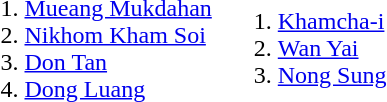<table>
<tr --valign=top>
<td><br><ol><li><a href='#'>Mueang Mukdahan</a></li><li><a href='#'>Nikhom Kham Soi</a></li><li><a href='#'>Don Tan</a></li><li><a href='#'>Dong Luang</a></li></ol></td>
<td><br><ol>
<li><a href='#'>Khamcha-i</a>
<li><a href='#'>Wan Yai</a>
<li><a href='#'>Nong Sung</a>
</ol></td>
</tr>
</table>
